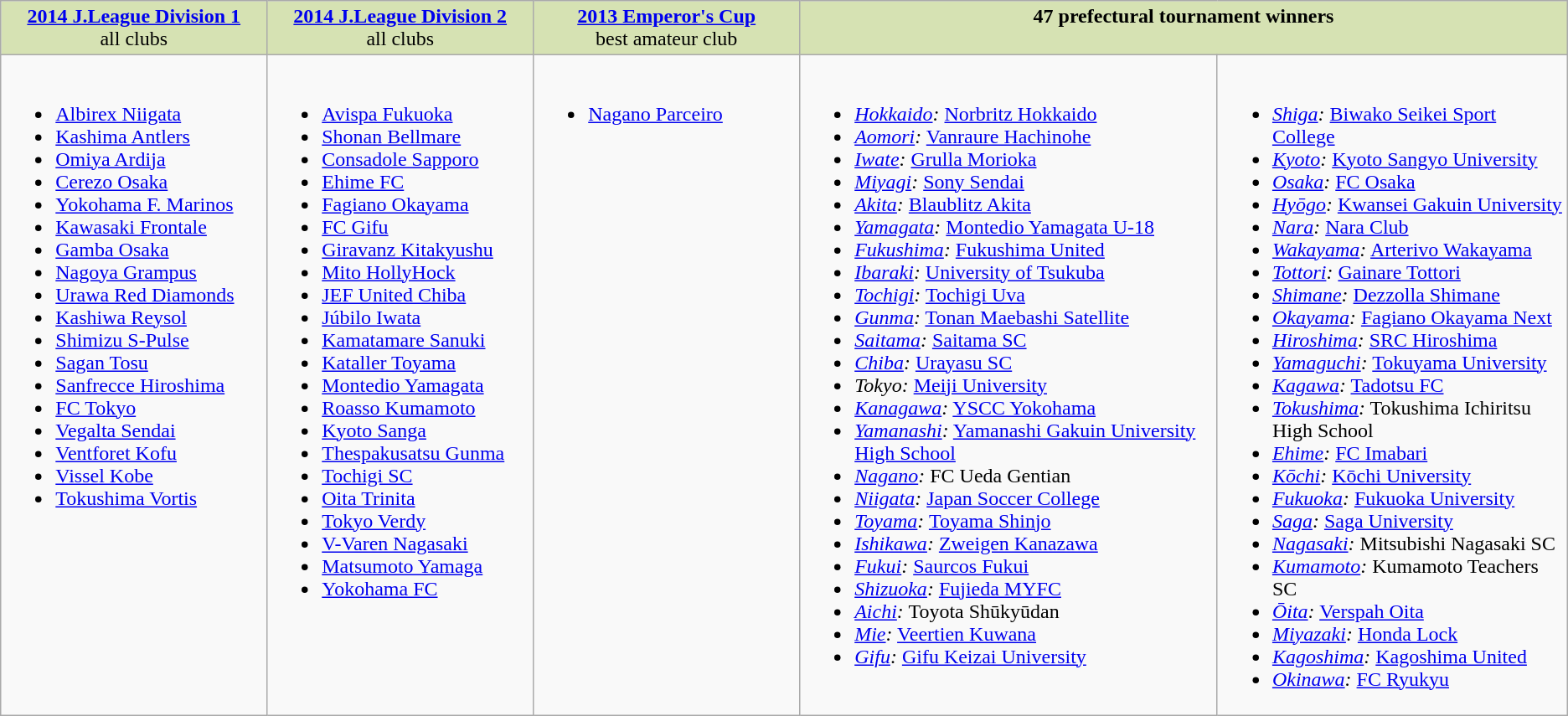<table class="wikitable">
<tr style="vertical-align:top; background:#d6e2b3; text-align:center;">
<td style="width:17%;"><strong><a href='#'>2014 J.League Division 1</a></strong><br>all clubs</td>
<td style="width:17%;"><strong><a href='#'>2014 J.League Division 2</a></strong><br>all clubs</td>
<td style="width:17%;"><strong><a href='#'>2013 Emperor's Cup</a></strong><br>best amateur club</td>
<td colspan="2" style="width:49%;"><strong>47 prefectural tournament winners</strong><br></td>
</tr>
<tr valign="top">
<td><br><ul><li><a href='#'>Albirex Niigata</a></li><li><a href='#'>Kashima Antlers</a></li><li><a href='#'>Omiya Ardija</a></li><li><a href='#'>Cerezo Osaka</a></li><li><a href='#'>Yokohama F. Marinos</a></li><li><a href='#'>Kawasaki Frontale</a></li><li><a href='#'>Gamba Osaka</a></li><li><a href='#'>Nagoya Grampus</a></li><li><a href='#'>Urawa Red Diamonds</a></li><li><a href='#'>Kashiwa Reysol</a></li><li><a href='#'>Shimizu S-Pulse</a></li><li><a href='#'>Sagan Tosu</a></li><li><a href='#'>Sanfrecce Hiroshima</a></li><li><a href='#'>FC Tokyo</a></li><li><a href='#'>Vegalta Sendai</a></li><li><a href='#'>Ventforet Kofu</a></li><li><a href='#'>Vissel Kobe</a></li><li><a href='#'>Tokushima Vortis</a></li></ul></td>
<td><br><ul><li><a href='#'>Avispa Fukuoka</a></li><li><a href='#'>Shonan Bellmare</a></li><li><a href='#'>Consadole Sapporo</a></li><li><a href='#'>Ehime FC</a></li><li><a href='#'>Fagiano Okayama</a></li><li><a href='#'>FC Gifu</a></li><li><a href='#'>Giravanz Kitakyushu</a></li><li><a href='#'>Mito HollyHock</a></li><li><a href='#'>JEF United Chiba</a></li><li><a href='#'>Júbilo Iwata</a></li><li><a href='#'>Kamatamare Sanuki</a></li><li><a href='#'>Kataller Toyama</a></li><li><a href='#'>Montedio Yamagata</a></li><li><a href='#'>Roasso Kumamoto</a></li><li><a href='#'>Kyoto Sanga</a></li><li><a href='#'>Thespakusatsu Gunma</a></li><li><a href='#'>Tochigi SC</a></li><li><a href='#'>Oita Trinita</a></li><li><a href='#'>Tokyo Verdy</a></li><li><a href='#'>V-Varen Nagasaki</a></li><li><a href='#'>Matsumoto Yamaga</a></li><li><a href='#'>Yokohama FC</a></li></ul></td>
<td><br><ul><li><a href='#'>Nagano Parceiro</a></li></ul></td>
<td><br><ul><li><em><a href='#'>Hokkaido</a>:</em> <a href='#'>Norbritz Hokkaido</a></li><li><em><a href='#'>Aomori</a>:</em> <a href='#'>Vanraure Hachinohe</a></li><li><em><a href='#'>Iwate</a>:</em> <a href='#'>Grulla Morioka</a></li><li><em><a href='#'>Miyagi</a>:</em> <a href='#'>Sony Sendai</a></li><li><em><a href='#'>Akita</a>:</em> <a href='#'>Blaublitz Akita</a></li><li><em><a href='#'>Yamagata</a>:</em> <a href='#'>Montedio Yamagata U-18</a></li><li><em><a href='#'>Fukushima</a>:</em> <a href='#'>Fukushima United</a></li><li><em><a href='#'>Ibaraki</a>:</em> <a href='#'>University of Tsukuba</a></li><li><em><a href='#'>Tochigi</a>:</em> <a href='#'>Tochigi Uva</a></li><li><em><a href='#'>Gunma</a>:</em> <a href='#'>Tonan Maebashi Satellite</a></li><li><em><a href='#'>Saitama</a>:</em> <a href='#'>Saitama SC</a></li><li><em><a href='#'>Chiba</a>:</em> <a href='#'>Urayasu SC</a></li><li><em>Tokyo:</em> <a href='#'>Meiji University</a></li><li><em><a href='#'>Kanagawa</a>:</em> <a href='#'>YSCC Yokohama</a></li><li><em><a href='#'>Yamanashi</a>:</em> <a href='#'>Yamanashi Gakuin University High School</a></li><li><em><a href='#'>Nagano</a>:</em> FC Ueda Gentian</li><li><em><a href='#'>Niigata</a>:</em> <a href='#'>Japan Soccer College</a></li><li><em><a href='#'>Toyama</a>:</em> <a href='#'>Toyama Shinjo</a></li><li><em><a href='#'>Ishikawa</a>:</em> <a href='#'>Zweigen Kanazawa</a></li><li><em><a href='#'>Fukui</a>:</em> <a href='#'>Saurcos Fukui</a></li><li><em><a href='#'>Shizuoka</a>:</em> <a href='#'>Fujieda MYFC</a></li><li><em><a href='#'>Aichi</a>:</em> Toyota Shūkyūdan</li><li><em><a href='#'>Mie</a>:</em> <a href='#'>Veertien Kuwana</a></li><li><em><a href='#'>Gifu</a>:</em> <a href='#'>Gifu Keizai University</a></li></ul></td>
<td><br><ul><li><em><a href='#'>Shiga</a>:</em> <a href='#'>Biwako Seikei Sport College</a></li><li><em><a href='#'>Kyoto</a>:</em> <a href='#'>Kyoto Sangyo University</a></li><li><em><a href='#'>Osaka</a>:</em> <a href='#'>FC Osaka</a></li><li><em><a href='#'>Hyōgo</a>:</em> <a href='#'>Kwansei Gakuin University</a></li><li><em><a href='#'>Nara</a>:</em> <a href='#'>Nara Club</a></li><li><em><a href='#'>Wakayama</a>:</em> <a href='#'>Arterivo Wakayama</a></li><li><em><a href='#'>Tottori</a>:</em> <a href='#'>Gainare Tottori</a></li><li><em><a href='#'>Shimane</a>:</em> <a href='#'>Dezzolla Shimane</a></li><li><em><a href='#'>Okayama</a>:</em> <a href='#'>Fagiano Okayama Next</a></li><li><em><a href='#'>Hiroshima</a>:</em> <a href='#'>SRC Hiroshima</a></li><li><em><a href='#'>Yamaguchi</a>:</em> <a href='#'>Tokuyama University</a></li><li><em><a href='#'>Kagawa</a>:</em> <a href='#'>Tadotsu FC</a></li><li><em><a href='#'>Tokushima</a>:</em> Tokushima Ichiritsu High School</li><li><em><a href='#'>Ehime</a>:</em> <a href='#'>FC Imabari</a></li><li><em><a href='#'>Kōchi</a>:</em> <a href='#'>Kōchi University</a></li><li><em><a href='#'>Fukuoka</a>:</em> <a href='#'>Fukuoka University</a></li><li><em><a href='#'>Saga</a>:</em> <a href='#'>Saga University</a></li><li><em><a href='#'>Nagasaki</a>:</em> Mitsubishi Nagasaki SC</li><li><em><a href='#'>Kumamoto</a>:</em> Kumamoto Teachers SC</li><li><em><a href='#'>Ōita</a>:</em> <a href='#'>Verspah Oita</a></li><li><em><a href='#'>Miyazaki</a>:</em> <a href='#'>Honda Lock</a></li><li><em><a href='#'>Kagoshima</a>:</em> <a href='#'>Kagoshima United</a></li><li><em><a href='#'>Okinawa</a>:</em> <a href='#'>FC Ryukyu</a></li></ul></td>
</tr>
</table>
